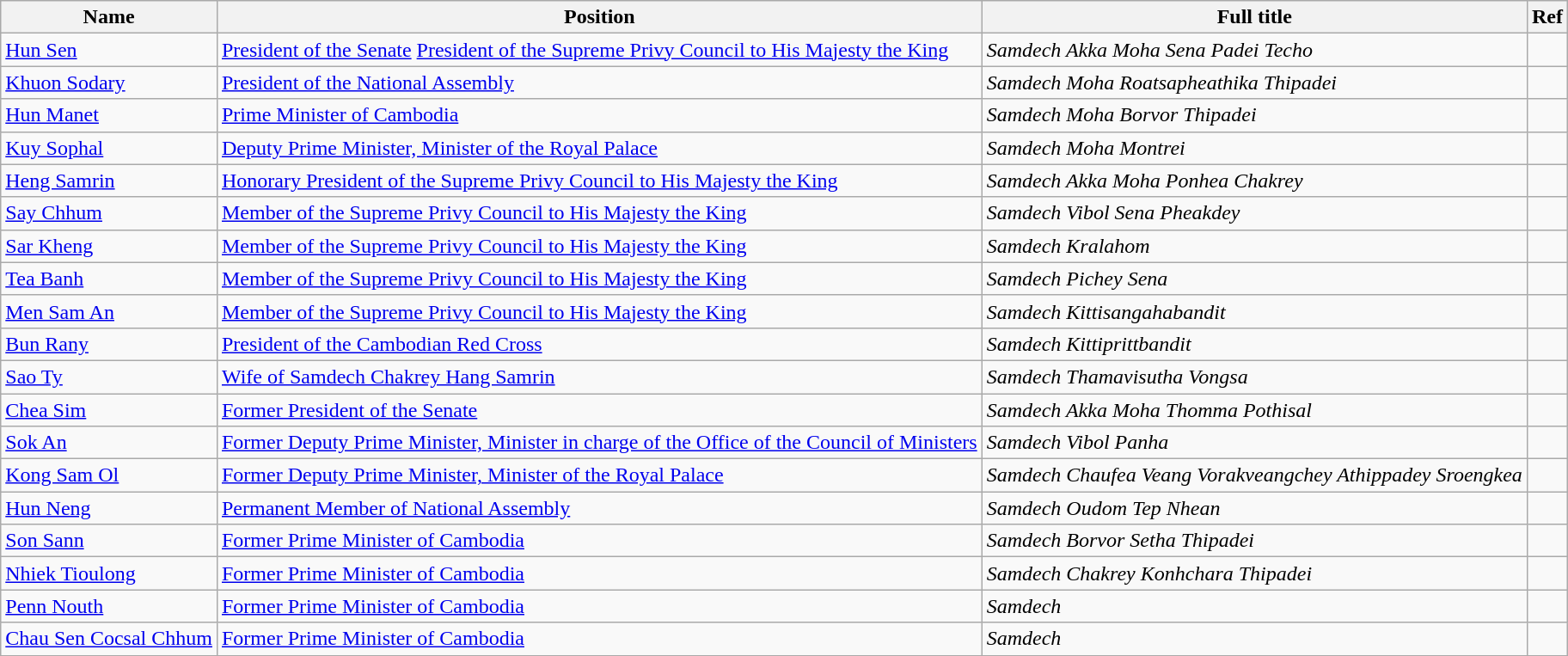<table class="wikitable">
<tr>
<th>Name</th>
<th>Position</th>
<th>Full title</th>
<th>Ref</th>
</tr>
<tr>
<td><a href='#'>Hun Sen</a></td>
<td><a href='#'>President of the Senate</a> <a href='#'>President of the Supreme Privy Council to His Majesty the King</a></td>
<td><em>Samdech Akka Moha Sena Padei Techo</em></td>
<td></td>
</tr>
<tr>
<td><a href='#'>Khuon Sodary</a></td>
<td><a href='#'>President of the National Assembly</a></td>
<td><em>Samdech Moha Roatsapheathika Thipadei</em></td>
<td></td>
</tr>
<tr>
<td><a href='#'>Hun Manet</a></td>
<td><a href='#'>Prime Minister of Cambodia</a></td>
<td><em>Samdech Moha Borvor Thipadei</em></td>
<td></td>
</tr>
<tr>
<td><a href='#'>Kuy Sophal</a></td>
<td><a href='#'>Deputy Prime Minister, Minister of the Royal Palace</a></td>
<td><em>Samdech Moha Montrei</em></td>
<td></td>
</tr>
<tr>
<td><a href='#'>Heng Samrin</a></td>
<td><a href='#'>Honorary President of the Supreme Privy Council to His Majesty the King</a></td>
<td><em>Samdech Akka Moha Ponhea Chakrey</em></td>
<td></td>
</tr>
<tr>
<td><a href='#'>Say Chhum</a></td>
<td><a href='#'>Member of the Supreme Privy Council to His Majesty the King</a></td>
<td><em>Samdech Vibol Sena Pheakdey</em></td>
<td></td>
</tr>
<tr>
<td><a href='#'>Sar Kheng</a></td>
<td><a href='#'>Member of the Supreme Privy Council to His Majesty the King</a></td>
<td><em>Samdech Kralahom</em></td>
<td></td>
</tr>
<tr>
<td><a href='#'>Tea Banh</a></td>
<td><a href='#'>Member of the Supreme Privy Council to His Majesty the King</a></td>
<td><em>Samdech Pichey Sena</em></td>
<td></td>
</tr>
<tr>
<td><a href='#'>Men Sam An</a></td>
<td><a href='#'>Member of the Supreme Privy Council to His Majesty the King</a></td>
<td><em>Samdech Kittisangahabandit</em></td>
<td></td>
</tr>
<tr>
<td><a href='#'>Bun Rany</a></td>
<td><a href='#'>President of the Cambodian Red Cross</a></td>
<td><em>Samdech Kittiprittbandit</em></td>
<td></td>
</tr>
<tr>
<td><a href='#'>Sao Ty</a></td>
<td><a href='#'>Wife of Samdech Chakrey Hang Samrin</a></td>
<td><em>Samdech Thamavisutha Vongsa</em></td>
<td></td>
</tr>
<tr>
<td><a href='#'>Chea Sim</a></td>
<td><a href='#'>Former President of the Senate</a></td>
<td><em>Samdech Akka Moha Thomma Pothisal</em></td>
<td></td>
</tr>
<tr>
<td><a href='#'>Sok An</a></td>
<td><a href='#'>Former Deputy Prime Minister, Minister in charge of the Office of the Council of Ministers</a></td>
<td><em>Samdech Vibol Panha</em></td>
<td></td>
</tr>
<tr>
<td><a href='#'>Kong Sam Ol</a></td>
<td><a href='#'>Former Deputy Prime Minister, Minister of the Royal Palace</a></td>
<td><em>Samdech Chaufea Veang Vorakveangchey Athippadey Sroengkea</em></td>
<td></td>
</tr>
<tr>
<td><a href='#'>Hun Neng</a></td>
<td><a href='#'>Permanent Member of National Assembly</a></td>
<td><em>Samdech Oudom Tep Nhean</em></td>
<td></td>
</tr>
<tr>
<td><a href='#'>Son Sann</a></td>
<td><a href='#'>Former Prime Minister of Cambodia</a></td>
<td><em>Samdech Borvor Setha Thipadei</em></td>
<td></td>
</tr>
<tr>
<td><a href='#'>Nhiek Tioulong</a></td>
<td><a href='#'>Former Prime Minister of Cambodia</a></td>
<td><em>Samdech Chakrey Konhchara Thipadei</em></td>
<td></td>
</tr>
<tr>
<td><a href='#'>Penn Nouth</a></td>
<td><a href='#'>Former Prime Minister of Cambodia</a></td>
<td><em>Samdech</em></td>
<td></td>
</tr>
<tr>
<td><a href='#'>Chau Sen Cocsal Chhum</a></td>
<td><a href='#'>Former Prime Minister of Cambodia</a></td>
<td><em>Samdech</em></td>
<td></td>
</tr>
<tr>
</tr>
</table>
